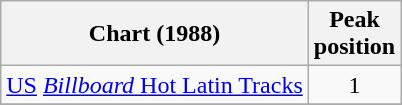<table class="wikitable">
<tr>
<th align="left">Chart (1988)</th>
<th align="left">Peak<br>position</th>
</tr>
<tr>
<td align="left"><a href='#'>US</a> <a href='#'><em>Billboard</em> Hot Latin Tracks</a></td>
<td align="center">1</td>
</tr>
<tr>
</tr>
</table>
